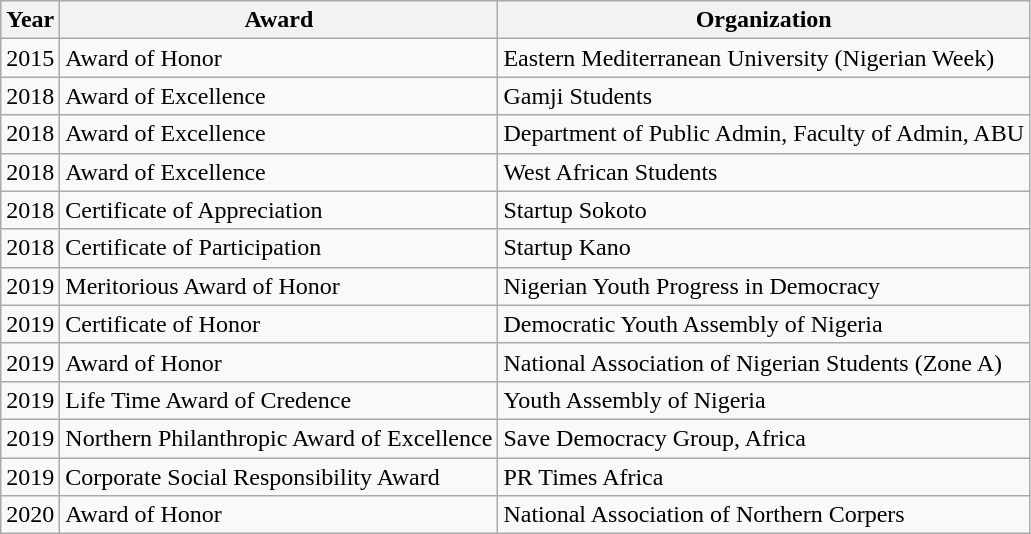<table class="wikitable sortable">
<tr>
<th>Year</th>
<th>Award</th>
<th>Organization</th>
</tr>
<tr>
<td>2015</td>
<td>Award of Honor</td>
<td>Eastern Mediterranean University (Nigerian Week)</td>
</tr>
<tr>
<td>2018</td>
<td>Award of Excellence</td>
<td>Gamji Students</td>
</tr>
<tr>
<td>2018</td>
<td>Award of Excellence</td>
<td>Department of Public Admin, Faculty of Admin, ABU</td>
</tr>
<tr>
<td>2018</td>
<td>Award of Excellence</td>
<td>West African Students</td>
</tr>
<tr>
<td>2018</td>
<td>Certificate of Appreciation</td>
<td>Startup Sokoto</td>
</tr>
<tr>
<td>2018</td>
<td>Certificate of Participation</td>
<td>Startup Kano</td>
</tr>
<tr>
<td>2019</td>
<td>Meritorious Award of Honor</td>
<td>Nigerian Youth Progress in Democracy</td>
</tr>
<tr>
<td>2019</td>
<td>Certificate of Honor</td>
<td>Democratic Youth Assembly of Nigeria</td>
</tr>
<tr>
<td>2019</td>
<td>Award of Honor</td>
<td>National Association of Nigerian Students (Zone A)</td>
</tr>
<tr>
<td>2019</td>
<td>Life Time Award of Credence</td>
<td>Youth Assembly of Nigeria</td>
</tr>
<tr>
<td>2019</td>
<td>Northern Philanthropic Award of Excellence</td>
<td>Save Democracy Group, Africa</td>
</tr>
<tr>
<td>2019</td>
<td>Corporate Social Responsibility Award</td>
<td>PR Times Africa</td>
</tr>
<tr>
<td>2020</td>
<td>Award of Honor</td>
<td>National Association of Northern Corpers</td>
</tr>
</table>
